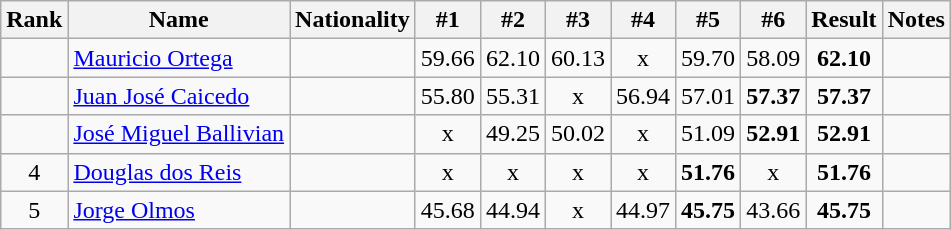<table class="wikitable sortable" style="text-align:center">
<tr>
<th>Rank</th>
<th>Name</th>
<th>Nationality</th>
<th>#1</th>
<th>#2</th>
<th>#3</th>
<th>#4</th>
<th>#5</th>
<th>#6</th>
<th>Result</th>
<th>Notes</th>
</tr>
<tr>
<td></td>
<td align=left><a href='#'>Mauricio Ortega</a></td>
<td align=left></td>
<td>59.66</td>
<td>62.10</td>
<td>60.13</td>
<td>x</td>
<td>59.70</td>
<td>58.09</td>
<td><strong>62.10</strong></td>
<td><strong></strong></td>
</tr>
<tr>
<td></td>
<td align=left><a href='#'>Juan José Caicedo</a></td>
<td align=left></td>
<td>55.80</td>
<td>55.31</td>
<td>x</td>
<td>56.94</td>
<td>57.01</td>
<td><strong>57.37</strong></td>
<td><strong>57.37</strong></td>
<td></td>
</tr>
<tr>
<td></td>
<td align=left><a href='#'>José Miguel Ballivian</a></td>
<td align=left></td>
<td>x</td>
<td>49.25</td>
<td>50.02</td>
<td>x</td>
<td>51.09</td>
<td><strong>52.91</strong></td>
<td><strong>52.91</strong></td>
<td></td>
</tr>
<tr>
<td>4</td>
<td align=left><a href='#'>Douglas dos Reis</a></td>
<td align=left></td>
<td>x</td>
<td>x</td>
<td>x</td>
<td>x</td>
<td><strong>51.76</strong></td>
<td>x</td>
<td><strong>51.76</strong></td>
<td></td>
</tr>
<tr>
<td>5</td>
<td align=left><a href='#'>Jorge Olmos</a></td>
<td align=left></td>
<td>45.68</td>
<td>44.94</td>
<td>x</td>
<td>44.97</td>
<td><strong>45.75</strong></td>
<td>43.66</td>
<td><strong>45.75</strong></td>
<td></td>
</tr>
</table>
